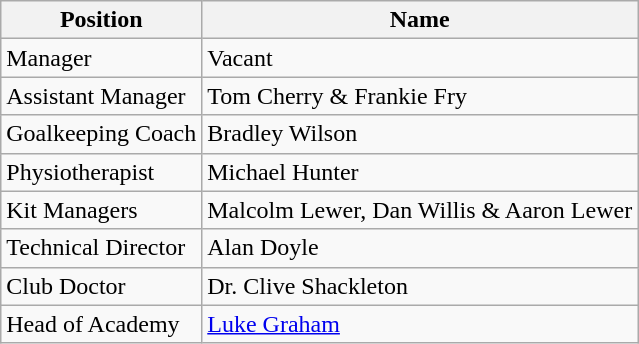<table class=wikitable>
<tr>
<th>Position</th>
<th>Name</th>
</tr>
<tr>
<td>Manager</td>
<td>Vacant</td>
</tr>
<tr>
<td>Assistant Manager</td>
<td>Tom Cherry & Frankie Fry</td>
</tr>
<tr>
<td>Goalkeeping Coach</td>
<td>Bradley Wilson</td>
</tr>
<tr>
<td>Physiotherapist</td>
<td>Michael Hunter</td>
</tr>
<tr>
<td>Kit Managers</td>
<td>Malcolm Lewer, Dan Willis & Aaron Lewer</td>
</tr>
<tr>
<td>Technical Director</td>
<td>Alan Doyle</td>
</tr>
<tr>
<td>Club Doctor</td>
<td>Dr. Clive Shackleton</td>
</tr>
<tr>
<td>Head of Academy</td>
<td><a href='#'>Luke Graham</a></td>
</tr>
</table>
